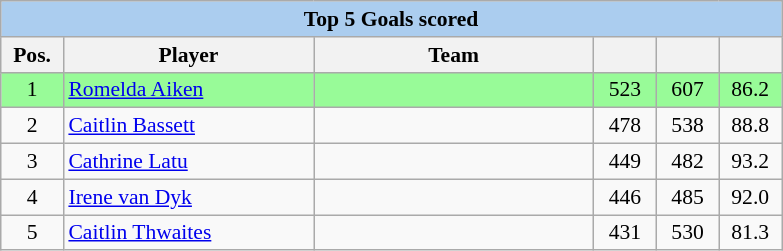<table class=wikitable style="font-size:90%; text-align:center">
<tr>
<th colspan=6 style=background:#ABCDEF>Top 5 Goals scored</th>
</tr>
<tr>
<th width=35px>Pos.</th>
<th width=160px>Player</th>
<th width=180px>Team</th>
<th width=35px></th>
<th width=35px></th>
<th width=35px></th>
</tr>
<tr bgcolor=palegreen>
<td>1</td>
<td align=left><a href='#'>Romelda Aiken</a></td>
<td align=left></td>
<td>523</td>
<td>607</td>
<td>86.2</td>
</tr>
<tr>
<td>2</td>
<td align=left><a href='#'>Caitlin Bassett</a></td>
<td align=left></td>
<td>478</td>
<td>538</td>
<td>88.8</td>
</tr>
<tr>
<td>3</td>
<td align=left><a href='#'>Cathrine Latu</a></td>
<td align=left></td>
<td>449</td>
<td>482</td>
<td>93.2</td>
</tr>
<tr>
<td>4</td>
<td align=left><a href='#'>Irene van Dyk</a></td>
<td align=left></td>
<td>446</td>
<td>485</td>
<td>92.0</td>
</tr>
<tr>
<td>5</td>
<td align=left><a href='#'>Caitlin Thwaites</a></td>
<td align=left></td>
<td>431</td>
<td>530</td>
<td>81.3</td>
</tr>
</table>
